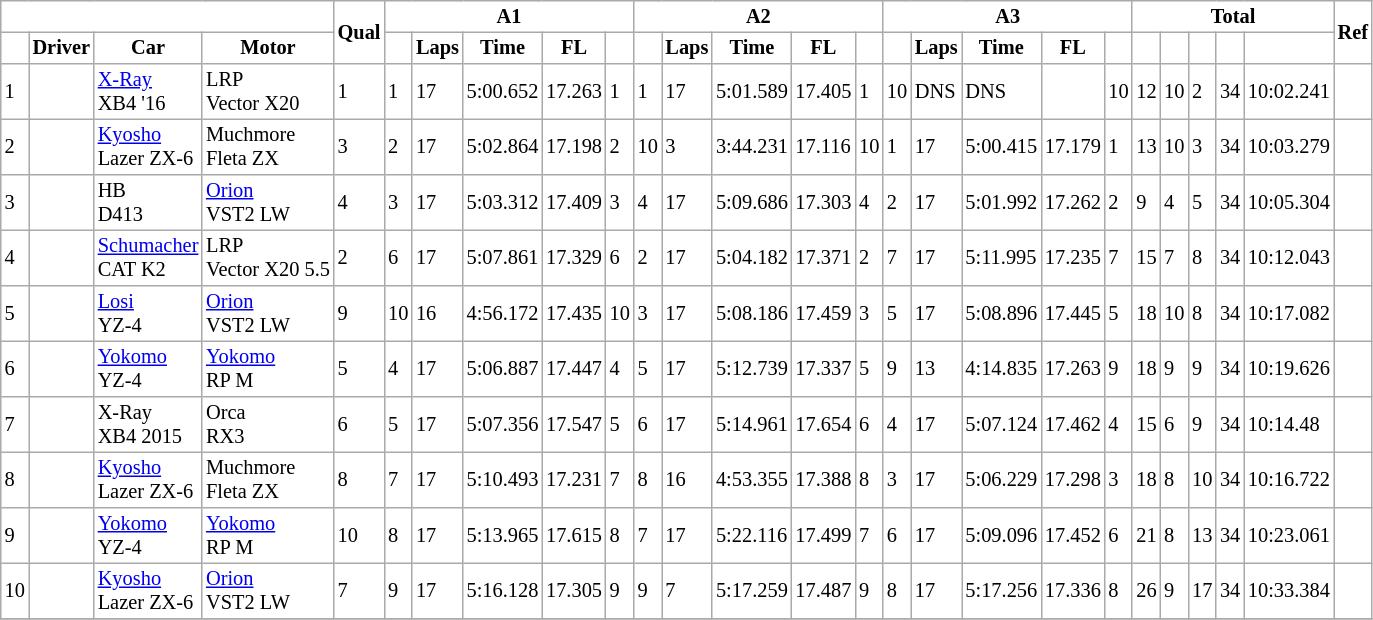<table border="2" cellpadding="2" cellspacing="0" style="margin:0 1em 0 0; border:1px #aaa solid; border-collapse:collapse; font-size:85%;">
<tr>
<th colspan="4"></th>
<th rowspan="2">Qual</th>
<th colspan="5" style="text-align:center;">A1</th>
<th colspan="5" style="text-align:center;">A2</th>
<th colspan="5" style="text-align:center;">A3</th>
<th colspan="5" style="text-align:center;">Total</th>
<th rowspan="2">Ref</th>
</tr>
<tr>
<th style="text-align:center;"></th>
<th style="text-align:center;">Driver</th>
<th style="text-align:center;">Car</th>
<th style="text-align:center;">Motor</th>
<th style="text-align:center;"></th>
<th style="text-align:center;">Laps</th>
<th style="text-align:center;">Time</th>
<th style="text-align:center;">FL</th>
<th style="text-align:center;"></th>
<th style="text-align:center;"></th>
<th style="text-align:center;">Laps</th>
<th style="text-align:center;">Time</th>
<th style="text-align:center;">FL</th>
<th style="text-align:center;"></th>
<th style="text-align:center;"></th>
<th style="text-align:center;">Laps</th>
<th style="text-align:center;">Time</th>
<th style="text-align:center;">FL</th>
<th style="text-align:center;"></th>
<th style="text-align:center;"></th>
<th style="text-align:center;"></th>
<th style="text-align:center;"></th>
<th style="text-align:center;"></th>
<th style="text-align:center;"></th>
</tr>
<tr>
<td>1</td>
<td></td>
<td><a href='#'>X-Ray</a><br> XB4 '16</td>
<td>LRP<br>Vector X20</td>
<td>1</td>
<td>1</td>
<td>17</td>
<td>5:00.652</td>
<td>17.263</td>
<td>1</td>
<td>1</td>
<td>17</td>
<td>5:01.589</td>
<td>17.405</td>
<td>1</td>
<td>10</td>
<td>DNS</td>
<td>DNS</td>
<td></td>
<td>10</td>
<td>12</td>
<td>10</td>
<td>2</td>
<td>34</td>
<td>10:02.241</td>
<td></td>
</tr>
<tr>
<td>2</td>
<td></td>
<td><a href='#'>Kyosho</a><br> Lazer ZX-6</td>
<td>Muchmore<br>Fleta ZX</td>
<td>3</td>
<td>2</td>
<td>17</td>
<td>5:02.864</td>
<td>17.198</td>
<td>2</td>
<td>10</td>
<td>3</td>
<td>3:44.231</td>
<td>17.116</td>
<td>10</td>
<td>1</td>
<td>17</td>
<td>5:00.415</td>
<td>17.179</td>
<td>1</td>
<td>13</td>
<td>10</td>
<td>3</td>
<td>34</td>
<td>10:03.279</td>
<td></td>
</tr>
<tr>
<td>3</td>
<td></td>
<td>HB<br> D413</td>
<td><a href='#'>Orion</a><br>VST2 LW</td>
<td>4</td>
<td>3</td>
<td>17</td>
<td>5:03.312</td>
<td>17.409</td>
<td>3</td>
<td>4</td>
<td>17</td>
<td>5:09.686</td>
<td>17.303</td>
<td>4</td>
<td>2</td>
<td>17</td>
<td>5:01.992</td>
<td>17.262</td>
<td>2</td>
<td>9</td>
<td>4</td>
<td>5</td>
<td>34</td>
<td>10:05.304</td>
<td></td>
</tr>
<tr>
<td>4</td>
<td></td>
<td><a href='#'>Schumacher</a><br> CAT K2</td>
<td>LRP<br>Vector X20 5.5</td>
<td>2</td>
<td>6</td>
<td>17</td>
<td>5:07.861</td>
<td>17.329</td>
<td>6</td>
<td>2</td>
<td>17</td>
<td>5:04.182</td>
<td>17.371</td>
<td>2</td>
<td>7</td>
<td>17</td>
<td>5:11.995</td>
<td>17.235</td>
<td>7</td>
<td>15</td>
<td>7</td>
<td>8</td>
<td>34</td>
<td>10:12.043</td>
<td></td>
</tr>
<tr>
<td>5</td>
<td></td>
<td><a href='#'>Losi</a><br> YZ-4</td>
<td><a href='#'>Orion</a><br>VST2 LW</td>
<td>9</td>
<td>10</td>
<td>16</td>
<td>4:56.172</td>
<td>17.435</td>
<td>10</td>
<td>3</td>
<td>17</td>
<td>5:08.186</td>
<td>17.459</td>
<td>3</td>
<td>5</td>
<td>17</td>
<td>5:08.896</td>
<td>17.445</td>
<td>5</td>
<td>18</td>
<td>10</td>
<td>8</td>
<td>34</td>
<td>10:17.082</td>
<td></td>
</tr>
<tr>
<td>6</td>
<td></td>
<td><a href='#'>Yokomo</a><br> YZ-4</td>
<td><a href='#'>Yokomo</a><br>RP M</td>
<td>5</td>
<td>4</td>
<td>17</td>
<td>5:06.887</td>
<td>17.447</td>
<td>4</td>
<td>5</td>
<td>17</td>
<td>5:12.739</td>
<td>17.337</td>
<td>5</td>
<td>9</td>
<td>13</td>
<td>4:14.835</td>
<td>17.263</td>
<td>9</td>
<td>18</td>
<td>9</td>
<td>9</td>
<td>34</td>
<td>10:19.626</td>
<td></td>
</tr>
<tr>
<td>7</td>
<td></td>
<td>X-Ray<br> XB4 2015</td>
<td>Orca<br>RX3</td>
<td>6</td>
<td>5</td>
<td>17</td>
<td>5:07.356</td>
<td>17.547</td>
<td>5</td>
<td>6</td>
<td>17</td>
<td>5:14.961</td>
<td>17.654</td>
<td>6</td>
<td>4</td>
<td>17</td>
<td>5:07.124</td>
<td>17.462</td>
<td>4</td>
<td>15</td>
<td>6</td>
<td>9</td>
<td>34</td>
<td>10:14.48</td>
<td></td>
</tr>
<tr>
<td>8</td>
<td></td>
<td><a href='#'>Kyosho</a><br> Lazer ZX-6</td>
<td>Muchmore<br>Fleta ZX</td>
<td>8</td>
<td>7</td>
<td>17</td>
<td>5:10.493</td>
<td>17.231</td>
<td>7</td>
<td>8</td>
<td>16</td>
<td>4:53.355</td>
<td>17.388</td>
<td>8</td>
<td>3</td>
<td>17</td>
<td>5:06.229</td>
<td>17.298</td>
<td>3</td>
<td>18</td>
<td>8</td>
<td>10</td>
<td>34</td>
<td>10:16.722</td>
<td></td>
</tr>
<tr>
<td>9</td>
<td></td>
<td><a href='#'>Yokomo</a><br>YZ-4</td>
<td><a href='#'>Yokomo</a><br>RP M</td>
<td>10</td>
<td>8</td>
<td>17</td>
<td>5:13.965</td>
<td>17.615</td>
<td>8</td>
<td>7</td>
<td>17</td>
<td>5:22.116</td>
<td>17.499</td>
<td>7</td>
<td>6</td>
<td>17</td>
<td>5:09.096</td>
<td>17.452</td>
<td>6</td>
<td>21</td>
<td>8</td>
<td>13</td>
<td>34</td>
<td>10:23.061</td>
<td></td>
</tr>
<tr>
<td>10</td>
<td></td>
<td><a href='#'>Kyosho</a><br> Lazer ZX-6</td>
<td><a href='#'>Orion</a><br>VST2 LW</td>
<td>7</td>
<td>9</td>
<td>17</td>
<td>5:16.128</td>
<td>17.305</td>
<td>9</td>
<td>9</td>
<td>7</td>
<td>5:17.259</td>
<td>17.487</td>
<td>9</td>
<td>8</td>
<td>17</td>
<td>5:17.256</td>
<td>17.336</td>
<td>8</td>
<td>26</td>
<td>9</td>
<td>17</td>
<td>34</td>
<td>10:33.384</td>
<td></td>
</tr>
<tr>
</tr>
</table>
